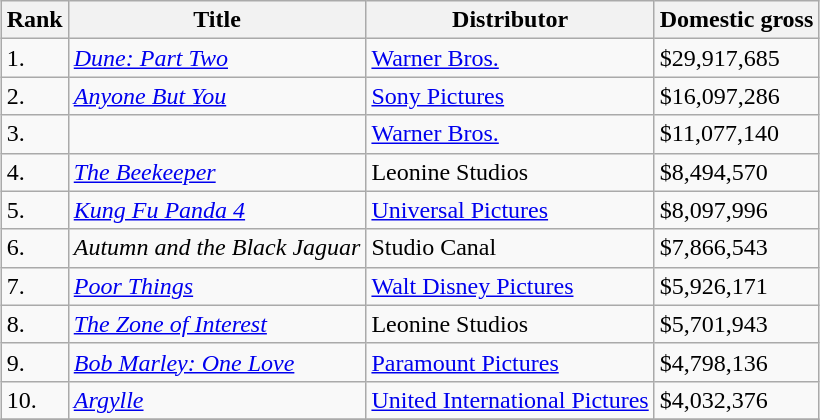<table class="wikitable sortable" style="margin:auto; margin:auto;">
<tr>
<th>Rank</th>
<th>Title</th>
<th>Distributor</th>
<th>Domestic gross</th>
</tr>
<tr>
<td>1.</td>
<td><em><a href='#'>Dune: Part Two</a></em></td>
<td><a href='#'>Warner Bros.</a></td>
<td>$29,917,685</td>
</tr>
<tr>
<td>2.</td>
<td><em><a href='#'>Anyone But You</a></em></td>
<td><a href='#'>Sony Pictures</a></td>
<td>$16,097,286</td>
</tr>
<tr>
<td>3.</td>
<td><em></em></td>
<td><a href='#'>Warner Bros.</a></td>
<td>$11,077,140</td>
</tr>
<tr>
<td>4.</td>
<td><em><a href='#'>The Beekeeper</a></em></td>
<td>Leonine Studios</td>
<td>$8,494,570</td>
</tr>
<tr>
<td>5.</td>
<td><em><a href='#'>Kung Fu Panda 4</a></em></td>
<td><a href='#'>Universal Pictures</a></td>
<td>$8,097,996</td>
</tr>
<tr>
<td>6.</td>
<td><em>Autumn and the Black Jaguar</em></td>
<td>Studio Canal</td>
<td>$7,866,543</td>
</tr>
<tr>
<td>7.</td>
<td><em><a href='#'>Poor Things</a></em></td>
<td><a href='#'>Walt Disney Pictures</a></td>
<td>$5,926,171</td>
</tr>
<tr>
<td>8.</td>
<td><em><a href='#'>The Zone of Interest</a></em></td>
<td>Leonine Studios</td>
<td>$5,701,943</td>
</tr>
<tr>
<td>9.</td>
<td><em><a href='#'>Bob Marley: One Love</a></em></td>
<td><a href='#'>Paramount Pictures</a></td>
<td>$4,798,136</td>
</tr>
<tr>
<td>10.</td>
<td><em><a href='#'>Argylle</a></em></td>
<td><a href='#'>United International Pictures</a></td>
<td>$4,032,376</td>
</tr>
<tr>
</tr>
</table>
